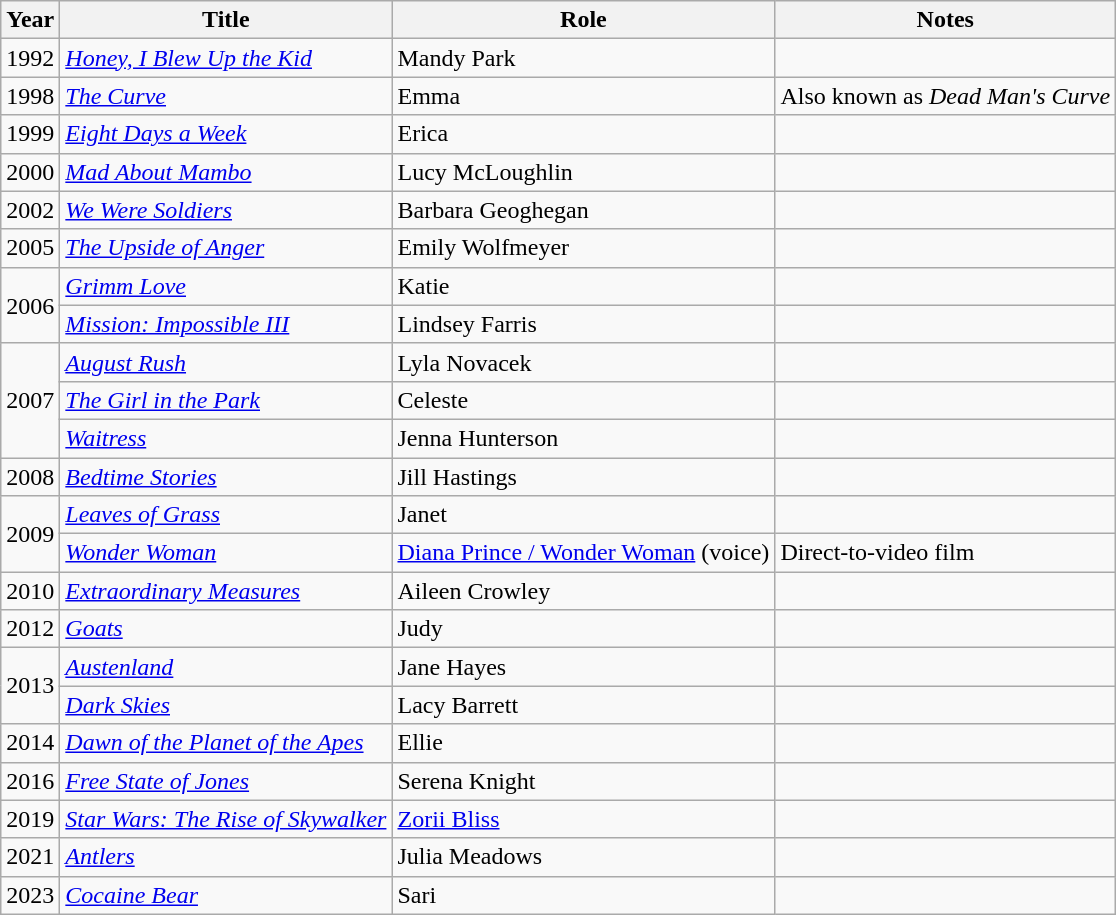<table class="wikitable sortable">
<tr>
<th>Year</th>
<th>Title</th>
<th>Role</th>
<th class="unsortable">Notes</th>
</tr>
<tr>
<td>1992</td>
<td><em><a href='#'>Honey, I Blew Up the Kid</a></em></td>
<td>Mandy Park</td>
<td></td>
</tr>
<tr>
<td>1998</td>
<td data-sort-value="Curve, The"><em><a href='#'>The Curve</a></em></td>
<td>Emma</td>
<td>Also known as <em>Dead Man's Curve</em></td>
</tr>
<tr>
<td>1999</td>
<td><em><a href='#'>Eight Days a Week</a></em></td>
<td>Erica</td>
<td></td>
</tr>
<tr>
<td>2000</td>
<td><em><a href='#'>Mad About Mambo</a></em></td>
<td>Lucy McLoughlin</td>
<td></td>
</tr>
<tr>
<td>2002</td>
<td><em><a href='#'>We Were Soldiers</a></em></td>
<td>Barbara Geoghegan</td>
<td></td>
</tr>
<tr>
<td>2005</td>
<td data-sort-value="Upside of Anger, The"><em><a href='#'>The Upside of Anger</a></em></td>
<td>Emily Wolfmeyer</td>
<td></td>
</tr>
<tr>
<td rowspan="2">2006</td>
<td><em><a href='#'>Grimm Love</a></em></td>
<td>Katie</td>
<td></td>
</tr>
<tr>
<td><em><a href='#'>Mission: Impossible III</a></em></td>
<td>Lindsey Farris</td>
<td></td>
</tr>
<tr>
<td rowspan="3">2007</td>
<td><em><a href='#'>August Rush</a></em></td>
<td>Lyla Novacek</td>
<td></td>
</tr>
<tr>
<td data-sort-value="Girl in the Park, The"><em><a href='#'>The Girl in the Park</a></em></td>
<td>Celeste</td>
<td></td>
</tr>
<tr>
<td><em><a href='#'>Waitress</a></em></td>
<td>Jenna Hunterson</td>
<td></td>
</tr>
<tr>
<td>2008</td>
<td><em><a href='#'>Bedtime Stories</a></em></td>
<td>Jill Hastings</td>
<td></td>
</tr>
<tr>
<td rowspan="2">2009</td>
<td><em><a href='#'>Leaves of Grass</a></em></td>
<td>Janet</td>
<td></td>
</tr>
<tr>
<td><em><a href='#'>Wonder Woman</a></em></td>
<td><a href='#'>Diana Prince / Wonder Woman</a> (voice)</td>
<td>Direct-to-video film</td>
</tr>
<tr>
<td>2010</td>
<td><em><a href='#'>Extraordinary Measures</a></em></td>
<td>Aileen Crowley</td>
<td></td>
</tr>
<tr>
<td>2012</td>
<td><em><a href='#'>Goats</a></em></td>
<td>Judy</td>
<td></td>
</tr>
<tr>
<td rowspan="2">2013</td>
<td><em><a href='#'>Austenland</a></em></td>
<td>Jane Hayes</td>
<td></td>
</tr>
<tr>
<td><em><a href='#'>Dark Skies</a></em></td>
<td>Lacy Barrett</td>
<td></td>
</tr>
<tr>
<td>2014</td>
<td><em><a href='#'>Dawn of the Planet of the Apes</a></em></td>
<td>Ellie</td>
<td></td>
</tr>
<tr>
<td>2016</td>
<td><em><a href='#'>Free State of Jones</a></em></td>
<td>Serena Knight</td>
<td></td>
</tr>
<tr>
<td>2019</td>
<td><em><a href='#'>Star Wars: The Rise of Skywalker</a></em></td>
<td><a href='#'>Zorii Bliss</a></td>
<td></td>
</tr>
<tr>
<td>2021</td>
<td><em><a href='#'>Antlers</a></em></td>
<td>Julia Meadows</td>
<td></td>
</tr>
<tr>
<td>2023</td>
<td><em><a href='#'>Cocaine Bear</a></em></td>
<td>Sari</td>
<td></td>
</tr>
</table>
